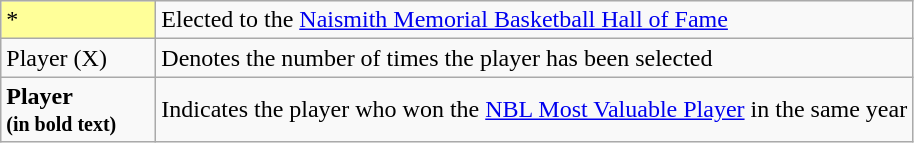<table class="wikitable sortable">
<tr>
<td style="background-color:#FFFF99; border:1px solid #aaaaaa; width:6em">*</td>
<td>Elected to the <a href='#'>Naismith Memorial Basketball Hall of Fame</a></td>
</tr>
<tr>
<td>Player (X)</td>
<td>Denotes the number of times the player has been selected</td>
</tr>
<tr>
<td><strong>Player<br><small>(in bold text)</small></strong></td>
<td>Indicates the player who won the <a href='#'>NBL Most Valuable Player</a> in the same year</td>
</tr>
</table>
